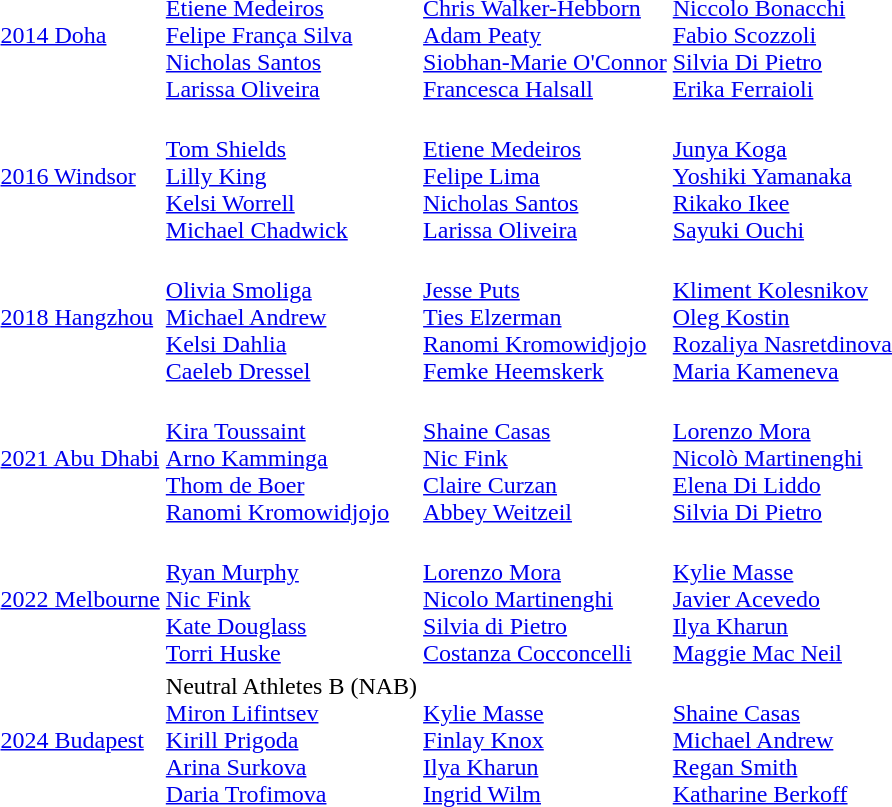<table>
<tr>
<td><a href='#'>2014 Doha</a></td>
<td><br><a href='#'>Etiene Medeiros</a><br><a href='#'>Felipe França Silva</a><br><a href='#'>Nicholas Santos</a><br><a href='#'>Larissa Oliveira</a></td>
<td><br><a href='#'>Chris Walker-Hebborn</a><br><a href='#'>Adam Peaty</a><br><a href='#'>Siobhan-Marie O'Connor</a><br><a href='#'>Francesca Halsall</a></td>
<td><br><a href='#'>Niccolo Bonacchi</a><br><a href='#'>Fabio Scozzoli</a><br><a href='#'>Silvia Di Pietro</a><br><a href='#'>Erika Ferraioli</a></td>
</tr>
<tr>
<td><a href='#'>2016 Windsor</a></td>
<td><br><a href='#'>Tom Shields</a><br><a href='#'>Lilly King</a><br><a href='#'>Kelsi Worrell</a><br><a href='#'>Michael Chadwick</a></td>
<td><br><a href='#'>Etiene Medeiros</a><br><a href='#'>Felipe Lima</a><br><a href='#'>Nicholas Santos</a><br><a href='#'>Larissa Oliveira</a></td>
<td><br><a href='#'>Junya Koga</a><br><a href='#'>Yoshiki Yamanaka</a><br><a href='#'>Rikako Ikee</a><br><a href='#'>Sayuki Ouchi</a></td>
</tr>
<tr>
<td><a href='#'>2018 Hangzhou</a></td>
<td><br><a href='#'>Olivia Smoliga</a><br><a href='#'>Michael Andrew</a><br><a href='#'>Kelsi Dahlia</a><br><a href='#'>Caeleb Dressel</a></td>
<td><br><a href='#'>Jesse Puts</a><br><a href='#'>Ties Elzerman</a><br><a href='#'>Ranomi Kromowidjojo</a><br><a href='#'>Femke Heemskerk</a></td>
<td><br><a href='#'>Kliment Kolesnikov</a><br><a href='#'>Oleg Kostin</a><br><a href='#'>Rozaliya Nasretdinova</a><br><a href='#'>Maria Kameneva</a></td>
</tr>
<tr>
<td><a href='#'>2021 Abu Dhabi</a></td>
<td><br><a href='#'>Kira Toussaint</a><br><a href='#'>Arno Kamminga</a><br><a href='#'>Thom de Boer</a><br><a href='#'>Ranomi Kromowidjojo</a></td>
<td><br><a href='#'>Shaine Casas</a><br><a href='#'>Nic Fink</a><br><a href='#'>Claire Curzan</a><br><a href='#'>Abbey Weitzeil</a></td>
<td><br><a href='#'>Lorenzo Mora</a><br><a href='#'>Nicolò Martinenghi</a><br><a href='#'>Elena Di Liddo</a><br><a href='#'>Silvia Di Pietro</a></td>
</tr>
<tr>
<td><a href='#'>2022 Melbourne</a></td>
<td><br><a href='#'>Ryan Murphy</a><br><a href='#'>Nic Fink</a><br><a href='#'>Kate Douglass</a><br><a href='#'>Torri Huske</a></td>
<td><br><a href='#'>Lorenzo Mora</a><br><a href='#'>Nicolo Martinenghi</a><br><a href='#'>Silvia di Pietro</a><br><a href='#'>Costanza Cocconcelli</a></td>
<td><br><a href='#'>Kylie Masse</a><br><a href='#'>Javier Acevedo</a><br><a href='#'>Ilya Kharun</a><br><a href='#'>Maggie Mac Neil</a></td>
</tr>
<tr>
<td><a href='#'>2024 Budapest</a></td>
<td> Neutral Athletes B (NAB)<br><a href='#'>Miron Lifintsev</a><br><a href='#'>Kirill Prigoda</a><br><a href='#'>Arina Surkova</a><br><a href='#'>Daria Trofimova</a></td>
<td><br><a href='#'>Kylie Masse</a><br><a href='#'>Finlay Knox</a><br><a href='#'>Ilya Kharun</a><br><a href='#'>Ingrid Wilm</a></td>
<td><br><a href='#'>Shaine Casas</a><br><a href='#'>Michael Andrew</a><br><a href='#'>Regan Smith</a><br><a href='#'>Katharine Berkoff</a></td>
</tr>
</table>
